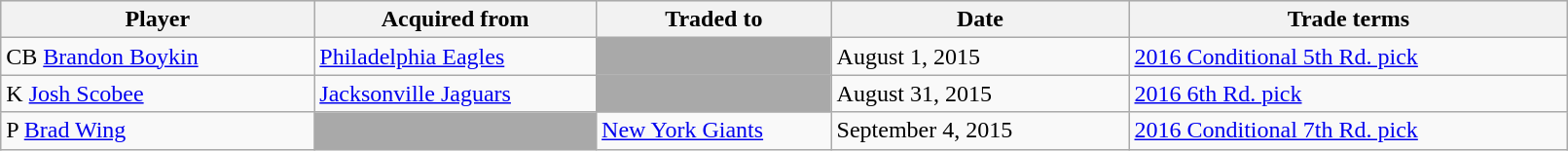<table class="wikitable" style="width:85%;">
<tr style="text-align:center; background:#ddd;">
<th style="width:20%;">Player</th>
<th style="width:18%;">Acquired from</th>
<th style="width:15%;">Traded to</th>
<th style="width:19%;">Date</th>
<th style="width:28%;">Trade terms</th>
</tr>
<tr>
<td>CB <a href='#'>Brandon Boykin</a></td>
<td><a href='#'>Philadelphia Eagles</a></td>
<td style="background:darkgray;"></td>
<td>August 1, 2015</td>
<td><a href='#'>2016 Conditional 5th Rd. pick</a></td>
</tr>
<tr>
<td>K <a href='#'>Josh Scobee</a></td>
<td><a href='#'>Jacksonville Jaguars</a></td>
<td style="background:darkgray;"></td>
<td>August 31, 2015</td>
<td><a href='#'>2016 6th Rd. pick</a></td>
</tr>
<tr>
<td>P <a href='#'>Brad Wing</a></td>
<td style="background:darkgray;"></td>
<td><a href='#'>New York Giants</a></td>
<td>September 4, 2015</td>
<td><a href='#'>2016 Conditional 7th Rd. pick</a></td>
</tr>
</table>
